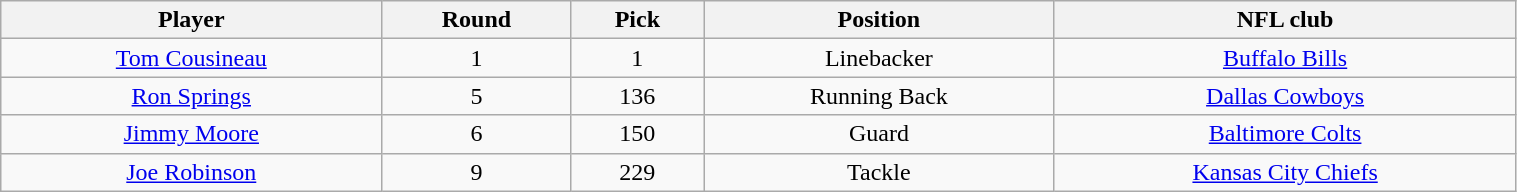<table class="wikitable" width="80%">
<tr>
<th>Player</th>
<th>Round</th>
<th>Pick</th>
<th>Position</th>
<th>NFL club</th>
</tr>
<tr align="center" bgcolor="">
<td><a href='#'>Tom Cousineau</a></td>
<td>1</td>
<td>1</td>
<td>Linebacker</td>
<td><a href='#'>Buffalo Bills</a></td>
</tr>
<tr align="center" bgcolor="">
<td><a href='#'>Ron Springs</a></td>
<td>5</td>
<td>136</td>
<td>Running Back</td>
<td><a href='#'>Dallas Cowboys</a></td>
</tr>
<tr align="center" bgcolor="">
<td><a href='#'>Jimmy Moore</a></td>
<td>6</td>
<td>150</td>
<td>Guard</td>
<td><a href='#'>Baltimore Colts</a></td>
</tr>
<tr align="center" bgcolor="">
<td><a href='#'>Joe Robinson</a></td>
<td>9</td>
<td>229</td>
<td>Tackle</td>
<td><a href='#'>Kansas City Chiefs</a></td>
</tr>
</table>
